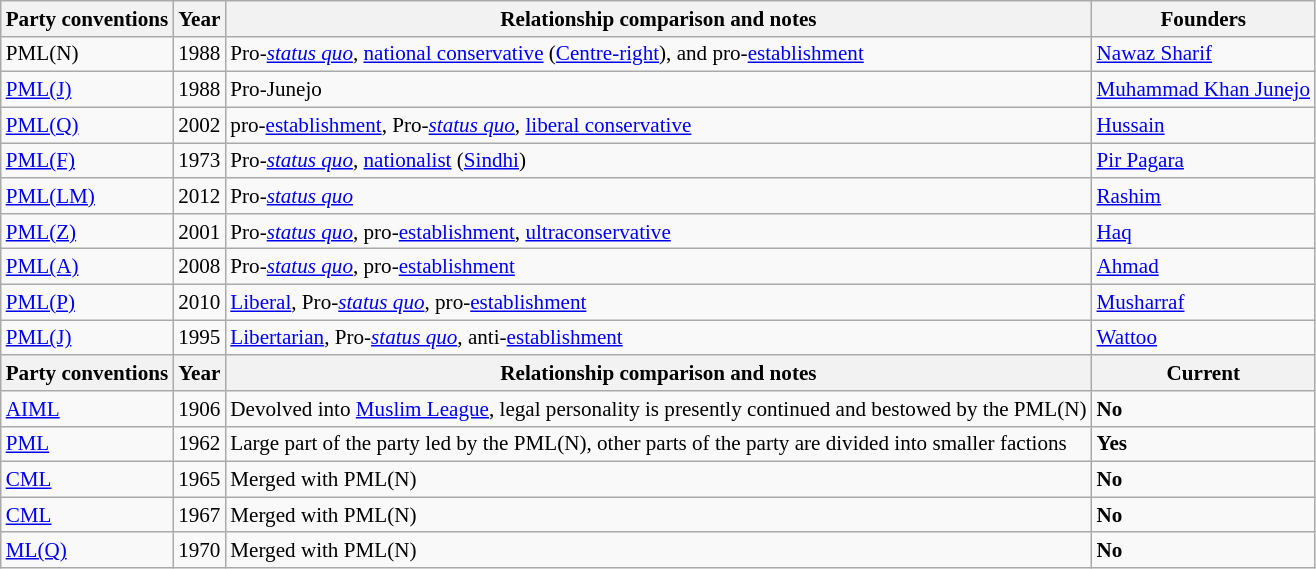<table class="wikitable mw-collapsible" style="font-size:88%">
<tr>
<th>Party conventions</th>
<th>Year</th>
<th>Relationship comparison and notes</th>
<th>Founders</th>
</tr>
<tr>
<td>PML(N)</td>
<td>1988</td>
<td>Pro-<em><a href='#'>status quo</a></em>, <a href='#'>national conservative</a> (<a href='#'>Centre-right</a>), and pro-<a href='#'>establishment</a></td>
<td><a href='#'>Nawaz Sharif</a></td>
</tr>
<tr>
<td><a href='#'>PML(J)</a></td>
<td>1988</td>
<td>Pro-Junejo</td>
<td><a href='#'>Muhammad Khan Junejo</a></td>
</tr>
<tr https://en.wikipedia.org/wiki/Help:Edit_summary>
<td><a href='#'>PML(Q)</a></td>
<td>2002</td>
<td>pro-<a href='#'>establishment</a>, Pro-<em><a href='#'>status quo</a></em>, <a href='#'>liberal conservative</a></td>
<td><a href='#'>Hussain</a></td>
</tr>
<tr>
<td><a href='#'>PML(F)</a></td>
<td>1973</td>
<td>Pro-<em><a href='#'>status quo</a></em>, <a href='#'>nationalist</a> (<a href='#'>Sindhi</a>)</td>
<td><a href='#'>Pir Pagara</a></td>
</tr>
<tr>
<td><a href='#'>PML(LM)</a></td>
<td>2012</td>
<td>Pro-<em><a href='#'>status quo</a></em></td>
<td><a href='#'>Rashim</a></td>
</tr>
<tr>
<td><a href='#'>PML(Z)</a></td>
<td>2001</td>
<td>Pro-<em><a href='#'>status quo</a></em>, pro-<a href='#'>establishment</a>, <a href='#'>ultraconservative</a></td>
<td><a href='#'>Haq</a></td>
</tr>
<tr>
<td><a href='#'>PML(A)</a></td>
<td>2008</td>
<td>Pro-<em><a href='#'>status quo</a></em>, pro-<a href='#'>establishment</a></td>
<td><a href='#'>Ahmad</a></td>
</tr>
<tr>
<td><a href='#'>PML(P)</a></td>
<td>2010</td>
<td><a href='#'>Liberal</a>, Pro-<em><a href='#'>status quo</a></em>, pro-<a href='#'>establishment</a></td>
<td><a href='#'>Musharraf</a></td>
</tr>
<tr>
<td><a href='#'>PML(J)</a></td>
<td>1995</td>
<td><a href='#'>Libertarian</a>, Pro-<em><a href='#'>status quo</a></em>, anti-<a href='#'>establishment</a></td>
<td><a href='#'>Wattoo</a></td>
</tr>
<tr>
<th>Party conventions</th>
<th>Year</th>
<th>Relationship comparison and notes</th>
<th>Current</th>
</tr>
<tr>
<td><a href='#'>AIML</a></td>
<td>1906</td>
<td>Devolved into <a href='#'>Muslim League</a>, legal personality is presently continued and bestowed by the PML(N)</td>
<td><strong>No</strong></td>
</tr>
<tr>
<td><a href='#'>PML</a></td>
<td>1962</td>
<td>Large part of the party led by the PML(N), other parts of the party are divided into smaller factions</td>
<td><strong>Yes</strong></td>
</tr>
<tr>
<td><a href='#'>CML</a></td>
<td>1965</td>
<td>Merged with PML(N)</td>
<td><strong>No</strong></td>
</tr>
<tr>
<td><a href='#'>CML</a></td>
<td>1967</td>
<td>Merged with PML(N)</td>
<td><strong>No</strong></td>
</tr>
<tr>
<td><a href='#'>ML(Q)</a></td>
<td>1970</td>
<td>Merged with PML(N)</td>
<td><strong>No</strong></td>
</tr>
</table>
